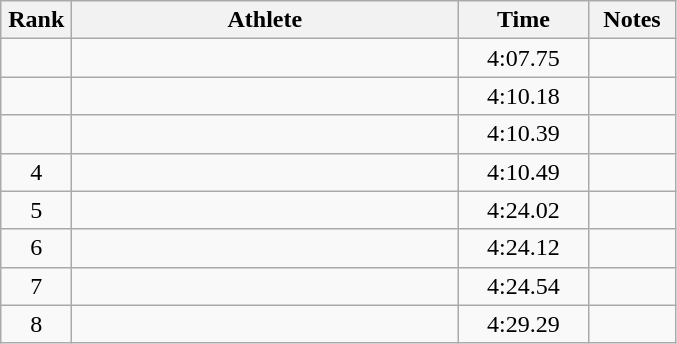<table class="wikitable" style="text-align:center">
<tr>
<th width=40>Rank</th>
<th width=250>Athlete</th>
<th width=80>Time</th>
<th width=50>Notes</th>
</tr>
<tr>
<td></td>
<td align=left></td>
<td>4:07.75</td>
<td></td>
</tr>
<tr>
<td></td>
<td align=left></td>
<td>4:10.18</td>
<td></td>
</tr>
<tr>
<td></td>
<td align=left></td>
<td>4:10.39</td>
<td></td>
</tr>
<tr>
<td>4</td>
<td align=left></td>
<td>4:10.49</td>
<td></td>
</tr>
<tr>
<td>5</td>
<td align=left></td>
<td>4:24.02</td>
<td></td>
</tr>
<tr>
<td>6</td>
<td align=left></td>
<td>4:24.12</td>
<td></td>
</tr>
<tr>
<td>7</td>
<td align=left></td>
<td>4:24.54</td>
<td></td>
</tr>
<tr>
<td>8</td>
<td align=left></td>
<td>4:29.29</td>
<td></td>
</tr>
</table>
